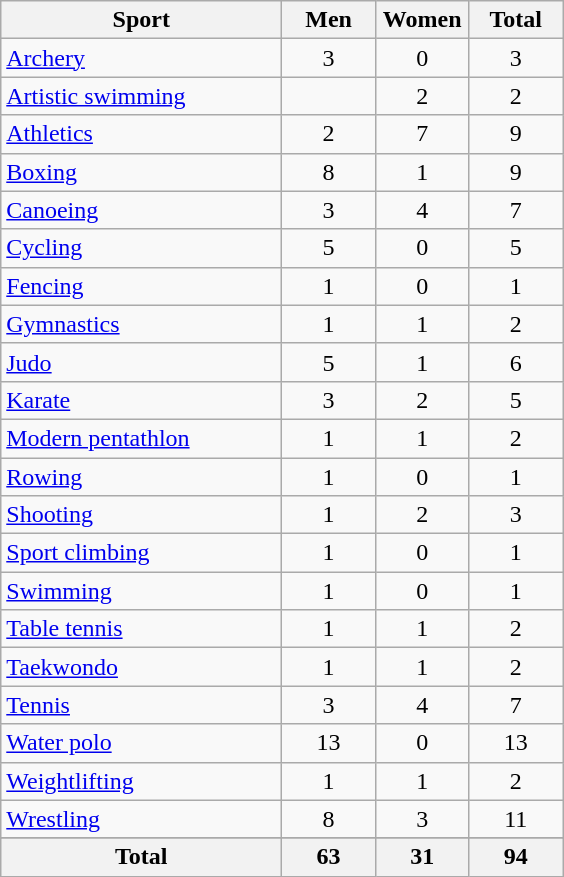<table class="wikitable sortable" style="text-align:center;">
<tr>
<th width=180>Sport</th>
<th width=55>Men</th>
<th width=55>Women</th>
<th width=55>Total</th>
</tr>
<tr>
<td align=left><a href='#'>Archery</a></td>
<td>3</td>
<td>0</td>
<td>3</td>
</tr>
<tr>
<td align=left><a href='#'>Artistic swimming</a></td>
<td></td>
<td>2</td>
<td>2</td>
</tr>
<tr>
<td align=left><a href='#'>Athletics</a></td>
<td>2</td>
<td>7</td>
<td>9</td>
</tr>
<tr>
<td align=left><a href='#'>Boxing</a></td>
<td>8</td>
<td>1</td>
<td>9</td>
</tr>
<tr>
<td align=left><a href='#'>Canoeing</a></td>
<td>3</td>
<td>4</td>
<td>7</td>
</tr>
<tr>
<td align=left><a href='#'>Cycling</a></td>
<td>5</td>
<td>0</td>
<td>5</td>
</tr>
<tr>
<td align=left><a href='#'>Fencing</a></td>
<td>1</td>
<td>0</td>
<td>1</td>
</tr>
<tr>
<td align=left><a href='#'>Gymnastics</a></td>
<td>1</td>
<td>1</td>
<td>2</td>
</tr>
<tr>
<td align=left><a href='#'>Judo</a></td>
<td>5</td>
<td>1</td>
<td>6</td>
</tr>
<tr>
<td align=left><a href='#'>Karate</a></td>
<td>3</td>
<td>2</td>
<td>5</td>
</tr>
<tr>
<td align=left><a href='#'>Modern pentathlon</a></td>
<td>1</td>
<td>1</td>
<td>2</td>
</tr>
<tr>
<td align=left><a href='#'>Rowing</a></td>
<td>1</td>
<td>0</td>
<td>1</td>
</tr>
<tr>
<td align=left><a href='#'>Shooting</a></td>
<td>1</td>
<td>2</td>
<td>3</td>
</tr>
<tr>
<td align=left><a href='#'>Sport climbing</a></td>
<td>1</td>
<td>0</td>
<td>1</td>
</tr>
<tr>
<td align=left><a href='#'>Swimming</a></td>
<td>1</td>
<td>0</td>
<td>1</td>
</tr>
<tr>
<td align=left><a href='#'>Table tennis</a></td>
<td>1</td>
<td>1</td>
<td>2</td>
</tr>
<tr>
<td align=left><a href='#'>Taekwondo</a></td>
<td>1</td>
<td>1</td>
<td>2</td>
</tr>
<tr>
<td align=left><a href='#'>Tennis</a></td>
<td>3</td>
<td>4</td>
<td>7</td>
</tr>
<tr>
<td align=left><a href='#'>Water polo</a></td>
<td>13</td>
<td>0</td>
<td>13</td>
</tr>
<tr>
<td align=left><a href='#'>Weightlifting</a></td>
<td>1</td>
<td>1</td>
<td>2</td>
</tr>
<tr>
<td align=left><a href='#'>Wrestling</a></td>
<td>8</td>
<td>3</td>
<td>11</td>
</tr>
<tr>
</tr>
<tr class="sortbottom">
<th>Total</th>
<th>63</th>
<th>31</th>
<th>94</th>
</tr>
</table>
